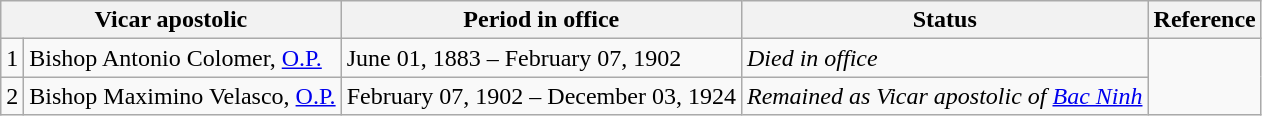<table class="wikitable">
<tr>
<th colspan="2">Vicar apostolic</th>
<th>Period in office</th>
<th>Status</th>
<th>Reference</th>
</tr>
<tr>
<td>1</td>
<td>Bishop Antonio Colomer, <a href='#'>O.P.</a></td>
<td>June 01, 1883 – February 07, 1902</td>
<td><em>Died in office</em></td>
<td rowspan=2></td>
</tr>
<tr>
<td>2</td>
<td>Bishop Maximino Velasco, <a href='#'>O.P.</a></td>
<td>February 07, 1902 – December 03, 1924</td>
<td><em>Remained as Vicar apostolic of <a href='#'>Bac Ninh</a></em></td>
</tr>
</table>
